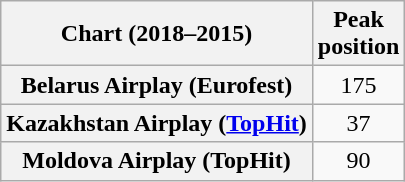<table class="wikitable sortable plainrowheaders" style="text-align:center">
<tr>
<th scope="col">Chart (2018–2015)</th>
<th scope="col">Peak<br>position</th>
</tr>
<tr>
<th scope="row">Belarus Airplay (Eurofest)</th>
<td>175</td>
</tr>
<tr>
<th scope="row">Kazakhstan Airplay (<a href='#'>TopHit</a>)</th>
<td>37</td>
</tr>
<tr>
<th scope="row">Moldova Airplay (TopHit)</th>
<td>90</td>
</tr>
</table>
